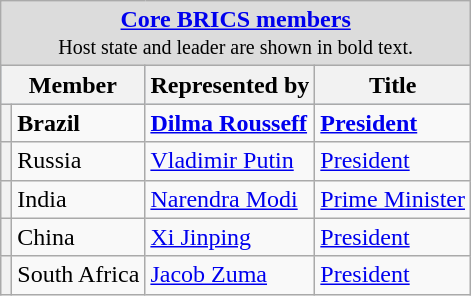<table class="wikitable">
<tr>
<td colspan="4" style="text-align: center; background:Gainsboro"><strong><a href='#'>Core BRICS members</a></strong><br><small>Host state and leader are shown in bold text.</small></td>
</tr>
<tr style="background:LightSteelBlue; text-align:center;">
<th colspan=2>Member</th>
<th>Represented by</th>
<th>Title</th>
</tr>
<tr>
<th></th>
<td><strong>Brazil</strong></td>
<td><strong><a href='#'>Dilma Rousseff</a></strong></td>
<td><strong><a href='#'>President</a></strong></td>
</tr>
<tr>
<th></th>
<td>Russia</td>
<td><a href='#'>Vladimir Putin</a></td>
<td><a href='#'>President</a></td>
</tr>
<tr>
<th></th>
<td>India</td>
<td><a href='#'>Narendra Modi</a></td>
<td><a href='#'>Prime Minister</a></td>
</tr>
<tr>
<th></th>
<td>China</td>
<td><a href='#'>Xi Jinping</a></td>
<td><a href='#'>President</a></td>
</tr>
<tr>
<th></th>
<td>South Africa</td>
<td><a href='#'>Jacob Zuma</a></td>
<td><a href='#'>President</a></td>
</tr>
</table>
